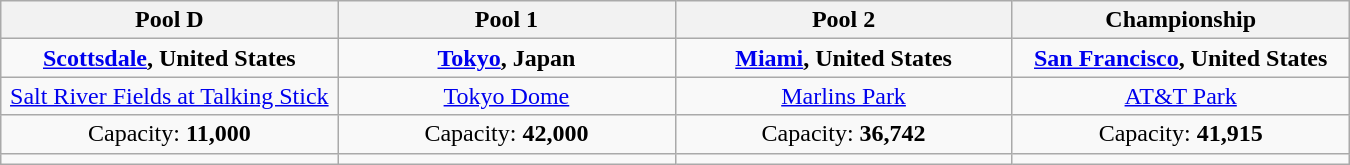<table class="wikitable" style="text-align:center" width=900>
<tr>
<th width=25%>Pool D</th>
<th width=25%>Pool 1</th>
<th width=25%>Pool 2</th>
<th width=25%>Championship</th>
</tr>
<tr>
<td> <strong><a href='#'>Scottsdale</a>, United States</strong></td>
<td> <strong><a href='#'>Tokyo</a>, Japan</strong></td>
<td> <strong><a href='#'>Miami</a>, United States</strong></td>
<td> <strong><a href='#'>San Francisco</a>, United States</strong></td>
</tr>
<tr>
<td><a href='#'>Salt River Fields at Talking Stick</a></td>
<td><a href='#'>Tokyo Dome</a></td>
<td><a href='#'>Marlins Park</a></td>
<td><a href='#'>AT&T Park</a></td>
</tr>
<tr>
<td>Capacity: <strong>11,000</strong></td>
<td>Capacity: <strong>42,000</strong></td>
<td>Capacity: <strong>36,742</strong></td>
<td>Capacity: <strong>41,915</strong></td>
</tr>
<tr>
<td></td>
<td></td>
<td></td>
<td></td>
</tr>
</table>
